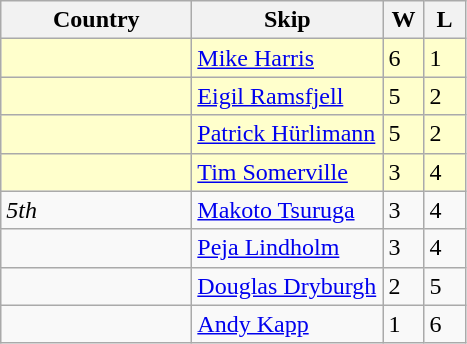<table class="wikitable">
<tr>
<th bgcolor="#efefef" width="120">Country</th>
<th bgcolor="#efefef" width="120">Skip</th>
<th bgcolor="#efefef" width="20">W</th>
<th bgcolor="#efefef" width="20">L</th>
</tr>
<tr bgcolor="#ffffcc">
<td></td>
<td><a href='#'>Mike Harris</a></td>
<td>6</td>
<td>1</td>
</tr>
<tr bgcolor="#ffffcc">
<td></td>
<td><a href='#'>Eigil Ramsfjell</a></td>
<td>5</td>
<td>2</td>
</tr>
<tr bgcolor="#ffffcc">
<td></td>
<td><a href='#'>Patrick Hürlimann</a></td>
<td>5</td>
<td>2</td>
</tr>
<tr bgcolor="#ffffcc">
<td></td>
<td><a href='#'>Tim Somerville</a></td>
<td>3</td>
<td>4</td>
</tr>
<tr>
<td> <em>5th</em></td>
<td><a href='#'>Makoto Tsuruga</a></td>
<td>3</td>
<td>4</td>
</tr>
<tr>
<td></td>
<td><a href='#'>Peja Lindholm</a></td>
<td>3</td>
<td>4</td>
</tr>
<tr>
<td></td>
<td><a href='#'>Douglas Dryburgh</a></td>
<td>2</td>
<td>5</td>
</tr>
<tr>
<td></td>
<td><a href='#'>Andy Kapp</a></td>
<td>1</td>
<td>6</td>
</tr>
</table>
